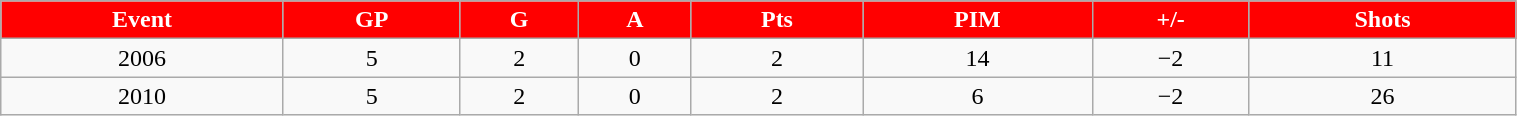<table class="wikitable" width="80%">
<tr align="center"  style=" background:red;color:#FFFFFF;">
<td><strong>Event</strong></td>
<td><strong>GP</strong></td>
<td><strong>G</strong></td>
<td><strong>A</strong></td>
<td><strong>Pts</strong></td>
<td><strong>PIM</strong></td>
<td><strong>+/-</strong></td>
<td><strong>Shots</strong></td>
</tr>
<tr align="center" bgcolor="">
<td>2006</td>
<td>5</td>
<td>2</td>
<td>0</td>
<td>2</td>
<td>14</td>
<td>−2</td>
<td>11</td>
</tr>
<tr align="center" bgcolor="">
<td>2010</td>
<td>5</td>
<td>2</td>
<td>0</td>
<td>2</td>
<td>6</td>
<td>−2</td>
<td>26</td>
</tr>
</table>
